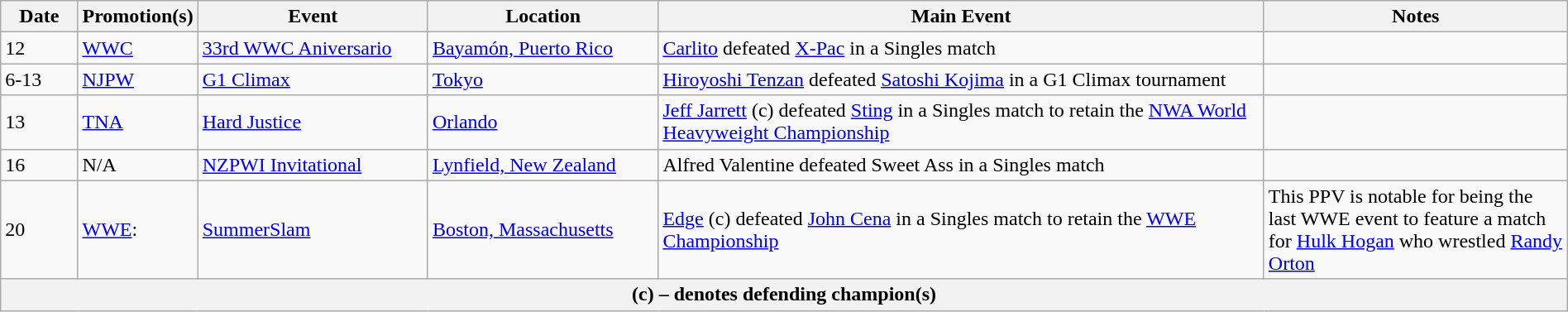<table class="wikitable" style="width:100%;">
<tr>
<th width=5%>Date</th>
<th width=5%>Promotion(s)</th>
<th style="width:15%;">Event</th>
<th style="width:15%;">Location</th>
<th style="width:40%;">Main Event</th>
<th style="width:20%;">Notes</th>
</tr>
<tr>
<td>12</td>
<td><a href='#'>WWC</a></td>
<td><a href='#'>33rd WWC Aniversario</a></td>
<td><a href='#'>Bayamón, Puerto Rico</a></td>
<td><a href='#'>Carlito</a> defeated <a href='#'>X-Pac</a> in a Singles match</td>
<td></td>
</tr>
<tr>
<td>6-13</td>
<td><a href='#'>NJPW</a></td>
<td><a href='#'>G1 Climax</a></td>
<td><a href='#'>Tokyo</a></td>
<td><a href='#'>Hiroyoshi Tenzan</a> defeated <a href='#'>Satoshi Kojima</a> in a G1 Climax tournament</td>
</tr>
<tr>
<td>13</td>
<td><a href='#'>TNA</a></td>
<td><a href='#'>Hard Justice</a></td>
<td><a href='#'>Orlando</a></td>
<td><a href='#'>Jeff Jarrett</a> (c) defeated <a href='#'>Sting</a> in a Singles match to retain the <a href='#'>NWA World Heavyweight Championship</a></td>
<td></td>
</tr>
<tr>
<td>16</td>
<td>N/A</td>
<td><a href='#'>NZPWI Invitational</a></td>
<td><a href='#'>Lynfield, New Zealand</a></td>
<td>Alfred Valentine defeated Sweet Ass in a Singles match</td>
<td></td>
</tr>
<tr>
<td>20</td>
<td><a href='#'>WWE</a>:<br></td>
<td><a href='#'>SummerSlam</a></td>
<td><a href='#'>Boston, Massachusetts</a></td>
<td><a href='#'>Edge</a> (c) defeated <a href='#'>John Cena</a> in a Singles match to retain the <a href='#'>WWE Championship</a></td>
<td>This PPV is notable for being the last WWE event to feature a match for <a href='#'>Hulk Hogan</a> who wrestled <a href='#'>Randy Orton</a></td>
</tr>
<tr>
<th colspan="6">(c) – denotes defending champion(s)</th>
</tr>
</table>
